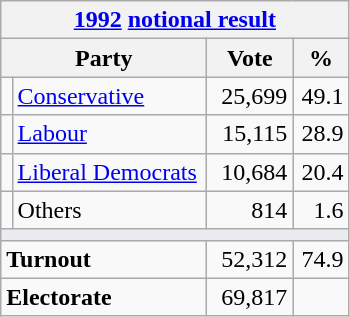<table class="wikitable">
<tr>
<th colspan="4"><a href='#'>1992</a> <a href='#'>notional result</a></th>
</tr>
<tr>
<th bgcolor="#DDDDFF" width="130px" colspan="2">Party</th>
<th bgcolor="#DDDDFF" width="50px">Vote</th>
<th bgcolor="#DDDDFF" width="30px">%</th>
</tr>
<tr>
<td></td>
<td><a href='#'>Conservative</a></td>
<td align=right>25,699</td>
<td align=right>49.1</td>
</tr>
<tr>
<td></td>
<td><a href='#'>Labour</a></td>
<td align=right>15,115</td>
<td align=right>28.9</td>
</tr>
<tr>
<td></td>
<td><a href='#'>Liberal Democrats</a></td>
<td align=right>10,684</td>
<td align=right>20.4</td>
</tr>
<tr>
<td></td>
<td>Others</td>
<td align=right>814</td>
<td align=right>1.6</td>
</tr>
<tr>
<td colspan="4" bgcolor="#EAECF0"></td>
</tr>
<tr>
<td colspan="2"><strong>Turnout</strong></td>
<td align=right>52,312</td>
<td align=right>74.9</td>
</tr>
<tr>
<td colspan="2"><strong>Electorate</strong></td>
<td align=right>69,817</td>
</tr>
</table>
